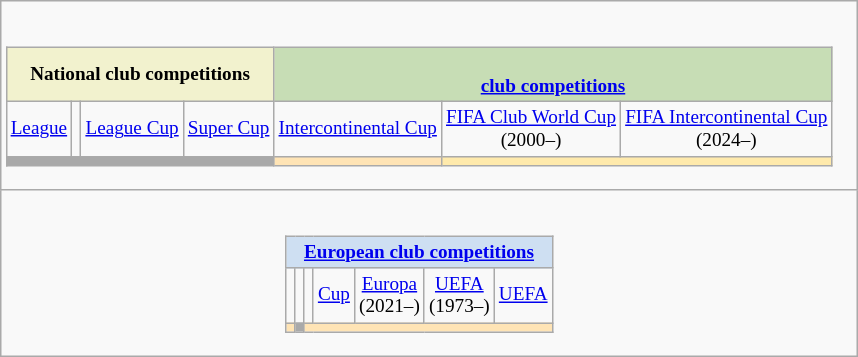<table class="wikitable" align="center" style="text-align:center; font-size:80%; vertical-align: middle;">
<tr align="center">
<td><br><table class="wikitable" align="center" style="text-align:center; vertical-align: middle;">
<tr>
<th colspan=4 style="background:#f2f2ce">National club competitions</th>
<th colspan=3 style="background:#c7ddb5"><a href='#'><br>club competitions</a></th>
</tr>
<tr>
<td><a href='#'>League</a></td>
<td></td>
<td><a href='#'>League Cup</a></td>
<td><a href='#'>Super Cup</a></td>
<td><a href='#'>Intercontinental Cup</a><br> </td>
<td><a href='#'>FIFA Club World Cup</a><br> (2000–)</td>
<td><a href='#'>FIFA Intercontinental Cup</a><br> (2024–)</td>
</tr>
<tr>
<td colspan=4 style="background:darkgray"></td>
<td style="background:moccasin"><a href='#'></a></td>
<td colspan=2 style="background:#ffeaac"></td>
</tr>
</table>
</td>
</tr>
<tr align="center">
<td><br><table class="wikitable" align="center" style="text-align:center; vertical-align: middle;">
<tr>
<th colspan=7 style="background:#cedff2"><a href='#'>European club competitions</a></th>
</tr>
<tr>
<td><a href='#'> </a> <br></td>
<td> <br></td>
<td><a href='#'> </a> <br></td>
<td><a href='#'>Cup </a><br> </td>
<td><a href='#'>Europa </a><br> (2021–)</td>
<td><a href='#'>UEFA </a><br> (1973–)</td>
<td><a href='#'>UEFA </a><br> </td>
</tr>
<tr>
<td style="background:moccasin"><a href='#'></a></td>
<td style="background:darkgray"></td>
<td colspan=5 style="background:moccasin"><a href='#'></a></td>
</tr>
</table>
</td>
</tr>
</table>
